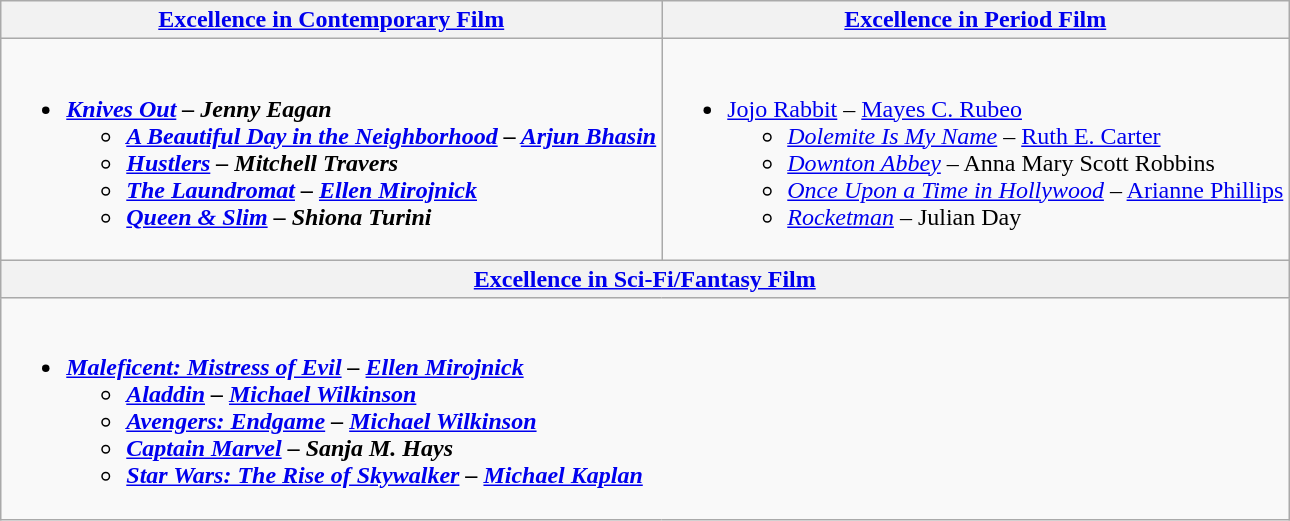<table class=wikitable style="width=100%">
<tr>
<th style="width=50%"><a href='#'>Excellence in Contemporary Film</a></th>
<th style="width=50%"><a href='#'>Excellence in Period Film</a></th>
</tr>
<tr>
<td valign="top"><br><ul><li><strong><em><a href='#'>Knives Out</a><em> – Jenny Eagan<strong><ul><li></em><a href='#'>A Beautiful Day in the Neighborhood</a><em> – <a href='#'>Arjun Bhasin</a></li><li></em><a href='#'>Hustlers</a><em> – Mitchell Travers</li><li></em><a href='#'>The Laundromat</a><em> – <a href='#'>Ellen Mirojnick</a></li><li></em><a href='#'>Queen & Slim</a><em> – Shiona Turini</li></ul></li></ul></td>
<td valign="top"><br><ul><li></em></strong><a href='#'>Jojo Rabbit</a></em> – <a href='#'>Mayes C. Rubeo</a></strong><ul><li><em><a href='#'>Dolemite Is My Name</a></em> – <a href='#'>Ruth E. Carter</a></li><li><em><a href='#'>Downton Abbey</a></em> – Anna Mary Scott Robbins</li><li><em><a href='#'>Once Upon a Time in Hollywood</a></em> – <a href='#'>Arianne Phillips</a></li><li><em><a href='#'>Rocketman</a></em> – Julian Day</li></ul></li></ul></td>
</tr>
<tr>
<th style="width=50%" colspan="2"><a href='#'>Excellence in Sci-Fi/Fantasy Film</a></th>
</tr>
<tr>
<td valign="top" colspan="2"><br><ul><li><strong><em><a href='#'>Maleficent: Mistress of Evil</a><em> – <a href='#'>Ellen Mirojnick</a><strong><ul><li></em><a href='#'>Aladdin</a><em> – <a href='#'>Michael Wilkinson</a></li><li></em><a href='#'>Avengers: Endgame</a><em> – <a href='#'>Michael Wilkinson</a></li><li></em><a href='#'>Captain Marvel</a><em> – Sanja M. Hays</li><li></em><a href='#'>Star Wars: The Rise of Skywalker</a><em> – <a href='#'>Michael Kaplan</a></li></ul></li></ul></td>
</tr>
</table>
